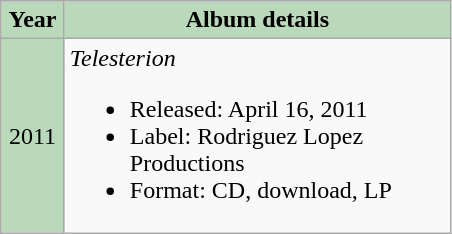<table class ="wikitable">
<tr>
<th width="35" style="background: #bad8ba">Year</th>
<th width="250" style="background: #bad8ba">Album details</th>
</tr>
<tr>
<td style="background: #bad8ba; text-align: center">2011</td>
<td><em>Telesterion</em><br><ul><li>Released:  April 16, 2011</li><li>Label: Rodriguez Lopez Productions</li><li>Format: CD, download, LP</li></ul></td>
</tr>
</table>
